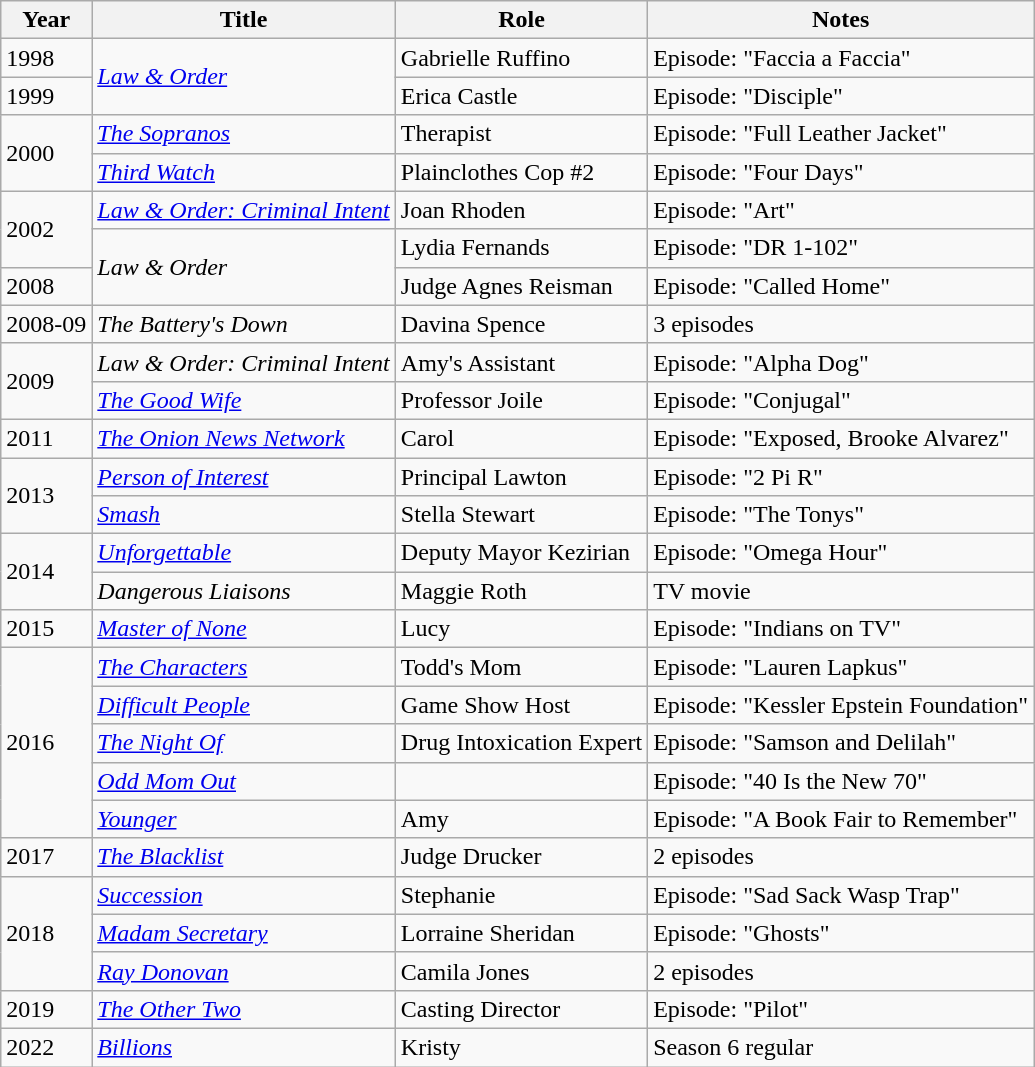<table class="wikitable sortable">
<tr>
<th>Year</th>
<th>Title</th>
<th>Role</th>
<th>Notes</th>
</tr>
<tr>
<td>1998</td>
<td rowspan="2"><em><a href='#'>Law & Order</a></em></td>
<td>Gabrielle Ruffino</td>
<td>Episode: "Faccia a Faccia"</td>
</tr>
<tr>
<td>1999</td>
<td>Erica Castle</td>
<td>Episode: "Disciple"</td>
</tr>
<tr>
<td rowspan="2">2000</td>
<td><em><a href='#'>The Sopranos</a></em></td>
<td>Therapist</td>
<td>Episode: "Full Leather Jacket"</td>
</tr>
<tr>
<td><em><a href='#'>Third Watch</a></em></td>
<td>Plainclothes Cop #2</td>
<td>Episode: "Four Days"</td>
</tr>
<tr>
<td rowspan="2">2002</td>
<td><em><a href='#'>Law & Order: Criminal Intent</a></em></td>
<td>Joan Rhoden</td>
<td>Episode: "Art"</td>
</tr>
<tr>
<td rowspan="2"><em>Law & Order</em></td>
<td>Lydia Fernands</td>
<td>Episode: "DR 1-102"</td>
</tr>
<tr>
<td>2008</td>
<td>Judge Agnes Reisman</td>
<td>Episode: "Called Home"</td>
</tr>
<tr>
<td>2008-09</td>
<td><em>The Battery's Down</em></td>
<td>Davina Spence</td>
<td>3 episodes</td>
</tr>
<tr>
<td rowspan="2">2009</td>
<td><em>Law & Order: Criminal Intent</em></td>
<td>Amy's Assistant</td>
<td>Episode: "Alpha Dog"</td>
</tr>
<tr>
<td><em><a href='#'>The Good Wife</a></em></td>
<td>Professor Joile</td>
<td>Episode: "Conjugal"</td>
</tr>
<tr>
<td>2011</td>
<td><em><a href='#'>The Onion News Network</a></em></td>
<td>Carol</td>
<td>Episode: "Exposed, Brooke Alvarez"</td>
</tr>
<tr>
<td rowspan="2">2013</td>
<td><em><a href='#'>Person of Interest</a></em></td>
<td>Principal Lawton</td>
<td>Episode: "2 Pi R"</td>
</tr>
<tr>
<td><em><a href='#'>Smash</a></em></td>
<td>Stella Stewart</td>
<td>Episode: "The Tonys"</td>
</tr>
<tr>
<td rowspan="2">2014</td>
<td><em><a href='#'>Unforgettable</a></em></td>
<td>Deputy Mayor Kezirian</td>
<td>Episode: "Omega Hour"</td>
</tr>
<tr>
<td><em>Dangerous Liaisons</em></td>
<td>Maggie Roth</td>
<td>TV movie</td>
</tr>
<tr>
<td>2015</td>
<td><em><a href='#'>Master of None</a></em></td>
<td>Lucy</td>
<td>Episode: "Indians on TV"</td>
</tr>
<tr>
<td rowspan="5">2016</td>
<td><em><a href='#'>The Characters</a></em></td>
<td>Todd's Mom</td>
<td>Episode: "Lauren Lapkus"</td>
</tr>
<tr>
<td><em><a href='#'>Difficult People</a></em></td>
<td>Game Show Host</td>
<td>Episode: "Kessler Epstein Foundation"</td>
</tr>
<tr>
<td><em><a href='#'>The Night Of</a></em></td>
<td>Drug Intoxication Expert</td>
<td>Episode: "Samson and Delilah"</td>
</tr>
<tr>
<td><em><a href='#'>Odd Mom Out</a></em></td>
<td></td>
<td>Episode: "40 Is the New 70"</td>
</tr>
<tr>
<td><em><a href='#'>Younger</a></em></td>
<td>Amy</td>
<td>Episode: "A Book Fair to Remember"</td>
</tr>
<tr>
<td>2017</td>
<td><em><a href='#'>The Blacklist</a></em></td>
<td>Judge Drucker</td>
<td>2 episodes</td>
</tr>
<tr>
<td rowspan="3">2018</td>
<td><em><a href='#'>Succession</a></em></td>
<td>Stephanie</td>
<td>Episode: "Sad Sack Wasp Trap"</td>
</tr>
<tr>
<td><em><a href='#'>Madam Secretary</a></em></td>
<td>Lorraine Sheridan</td>
<td>Episode: "Ghosts"</td>
</tr>
<tr>
<td><em><a href='#'>Ray Donovan</a></em></td>
<td>Camila Jones</td>
<td>2 episodes</td>
</tr>
<tr>
<td>2019</td>
<td><em><a href='#'>The Other Two</a></em></td>
<td>Casting Director</td>
<td>Episode: "Pilot"</td>
</tr>
<tr>
<td>2022</td>
<td><em><a href='#'>Billions</a></em></td>
<td>Kristy</td>
<td>Season 6 regular</td>
</tr>
</table>
